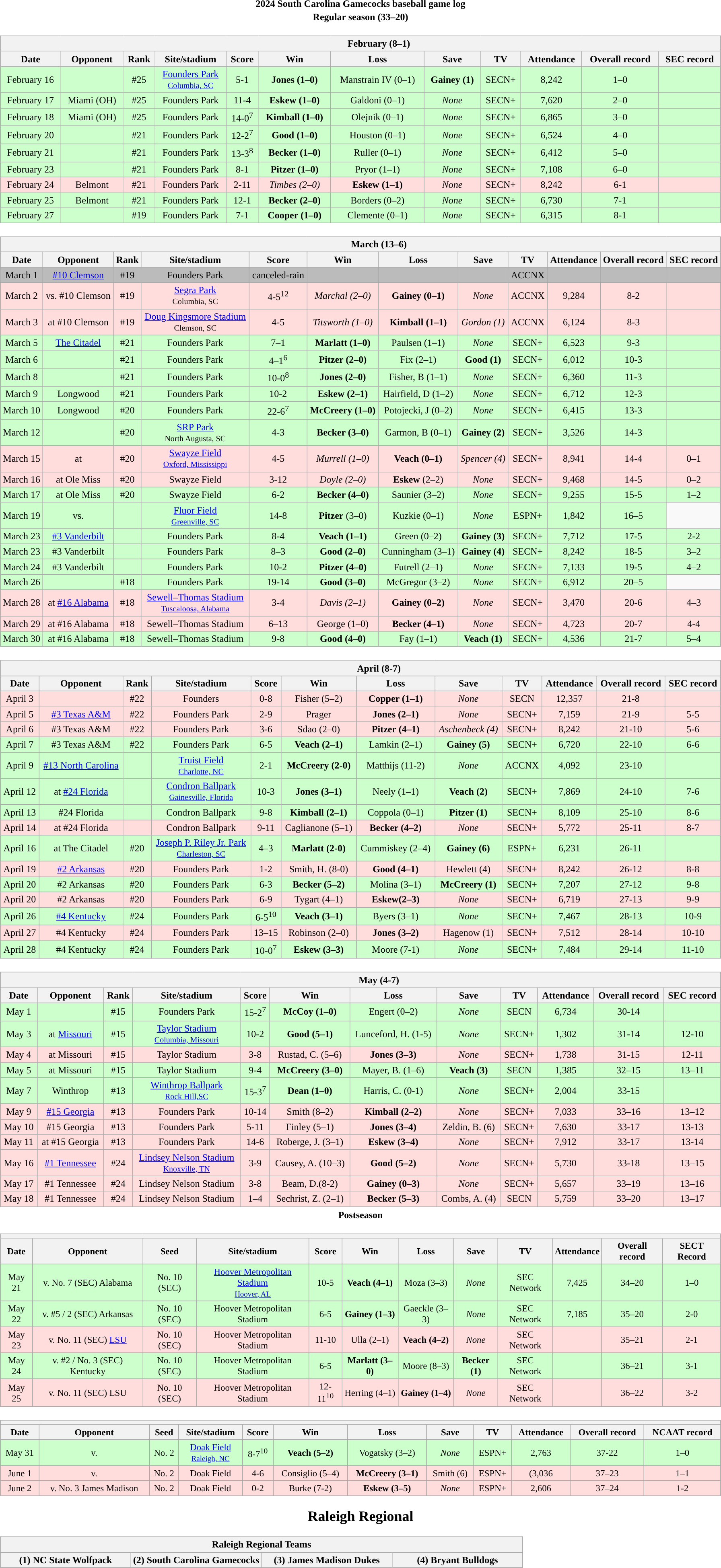<table class="toccolours" width=95% style="clear:both; margin:1.5em auto; text-align:center;">
<tr>
<th colspan=2>2024 South Carolina Gamecocks baseball game log</th>
</tr>
<tr>
<th colspan=2>Regular season (33–20)</th>
</tr>
<tr valign="top">
<td><br><table class="wikitable collapsible" style="margin:auto; width:100%; text-align:center;">
<tr>
<th colspan=12 style="padding-left:4em;">February (8–1)</th>
</tr>
<tr>
<th>Date</th>
<th>Opponent</th>
<th>Rank</th>
<th>Site/stadium</th>
<th>Score</th>
<th>Win</th>
<th>Loss</th>
<th>Save</th>
<th>TV</th>
<th>Attendance</th>
<th>Overall record</th>
<th>SEC record</th>
</tr>
<tr align="center" bgcolor="ccffcc">
<td>February 16</td>
<td></td>
<td>#25</td>
<td><a href='#'>Founders Park</a><br><small><a href='#'>Columbia, SC</a></small></td>
<td>5-1</td>
<td><strong>Jones (1–0)</strong></td>
<td>Manstrain IV (0–1)</td>
<td><strong>Gainey (1)</strong></td>
<td>SECN+</td>
<td>8,242</td>
<td>1–0</td>
<td></td>
</tr>
<tr align="center" bgcolor="ccffcc">
<td>February 17</td>
<td>Miami (OH)</td>
<td>#25</td>
<td>Founders Park</td>
<td>11-4</td>
<td><strong>Eskew (1–0)</strong></td>
<td>Galdoni (0–1)</td>
<td><em>None</em></td>
<td>SECN+</td>
<td>7,620</td>
<td>2–0</td>
<td></td>
</tr>
<tr align="center" bgcolor="ccffcc">
<td>February 18</td>
<td>Miami (OH)</td>
<td>#25</td>
<td>Founders Park</td>
<td>14-0<sup>7</sup></td>
<td><strong>Kimball (1–0)</strong></td>
<td>Olejnik (0–1)</td>
<td><em>None</em></td>
<td>SECN+</td>
<td>6,865</td>
<td>3–0</td>
<td></td>
</tr>
<tr align="center" bgcolor="ccffcc">
<td>February 20</td>
<td></td>
<td>#21</td>
<td>Founders Park</td>
<td>12-2<sup>7</sup></td>
<td><strong>Good (1–0)</strong></td>
<td>Houston (0–1)</td>
<td><em>None</em></td>
<td>SECN+</td>
<td>6,524</td>
<td>4–0</td>
<td></td>
</tr>
<tr align="center" bgcolor="ccffcc">
<td>February 21</td>
<td></td>
<td>#21</td>
<td>Founders Park</td>
<td>13-3<sup>8</sup></td>
<td><strong>Becker (1–0)</strong></td>
<td>Ruller (0–1)</td>
<td><em>None</em></td>
<td>SECN+</td>
<td>6,412</td>
<td>5–0</td>
<td></td>
</tr>
<tr align="center" bgcolor="ccffcc">
<td>February 23</td>
<td></td>
<td>#21</td>
<td>Founders Park</td>
<td>8-1</td>
<td><strong>Pitzer (1–0)</strong></td>
<td>Pryor (1–1)</td>
<td><em>None</em></td>
<td>SECN+</td>
<td>7,108</td>
<td>6–0</td>
<td></td>
</tr>
<tr align="center" bgcolor="ffdddd">
<td>February 24</td>
<td>Belmont</td>
<td>#21</td>
<td>Founders Park</td>
<td>2-11</td>
<td><em>Timbes (2–0)</em></td>
<td><strong> Eskew  (1–1) </strong></td>
<td><em>None</em></td>
<td>SECN+</td>
<td>8,242</td>
<td>6-1</td>
<td></td>
</tr>
<tr align="center" bgcolor="ccffcc">
<td>February 25</td>
<td>Belmont</td>
<td>#21</td>
<td>Founders Park</td>
<td>12-1</td>
<td><strong>Becker (2–0)</strong></td>
<td>Borders (0–2)</td>
<td><em>None</em></td>
<td>SECN+</td>
<td>6,730</td>
<td>7-1</td>
<td></td>
</tr>
<tr align="center" bgcolor="ccffcc">
<td>February 27</td>
<td></td>
<td>#19</td>
<td>Founders Park</td>
<td>7-1</td>
<td><strong>Cooper (1–0)</strong></td>
<td>Clemente (0–1)</td>
<td><em>None</em></td>
<td>SECN+</td>
<td>6,315</td>
<td>8-1</td>
<td></td>
</tr>
</table>
</td>
</tr>
<tr>
<td><br><table class="wikitable collapsible " style="margin:auto; width:100%; text-align:center;">
<tr>
<th colspan=12 style="padding-left:4em;">March (13–6)</th>
</tr>
<tr>
<th>Date</th>
<th>Opponent</th>
<th>Rank</th>
<th>Site/stadium</th>
<th>Score</th>
<th>Win</th>
<th>Loss</th>
<th>Save</th>
<th>TV</th>
<th>Attendance</th>
<th>Overall record</th>
<th>SEC record</th>
</tr>
<tr align="center" bgcolor="bbbbbb">
<td>March 1</td>
<td><a href='#'>#10 Clemson</a></td>
<td>#19</td>
<td>Founders Park</td>
<td>canceled-rain</td>
<td></td>
<td></td>
<td></td>
<td>ACCNX</td>
<td></td>
<td></td>
<td></td>
</tr>
<tr align="center" bgcolor="ffdddd">
<td>March 2</td>
<td>vs. #10 Clemson</td>
<td>#19</td>
<td><a href='#'>Segra Park</a><br><small>Columbia, SC</small></td>
<td>4-5<sup>12</sup></td>
<td><em>Marchal (2–0)</em></td>
<td><strong>Gainey (0–1)</strong></td>
<td><em>None</em></td>
<td>ACCNX</td>
<td>9,284</td>
<td>8-2</td>
<td></td>
</tr>
<tr align="center" bgcolor="ffdddd">
<td>March 3</td>
<td>at #10 Clemson</td>
<td>#19</td>
<td><a href='#'>Doug Kingsmore Stadium</a><br><small>Clemson, SC</small></td>
<td>4-5</td>
<td><em>Titsworth (1–0)</em></td>
<td><strong>Kimball (1–1)</strong></td>
<td><em>Gordon (1)</em></td>
<td>ACCNX</td>
<td>6,124</td>
<td>8-3</td>
<td></td>
</tr>
<tr align="center" bgcolor="ccffcc">
<td>March 5</td>
<td><a href='#'>The Citadel</a></td>
<td>#21</td>
<td>Founders Park</td>
<td>7–1</td>
<td><strong>Marlatt (1–0)</strong></td>
<td>Paulsen (1–1)</td>
<td><em>None</em></td>
<td>SECN+</td>
<td>6,523</td>
<td>9-3</td>
<td></td>
</tr>
<tr align="center" bgcolor="ccffcc">
<td>March 6</td>
<td></td>
<td>#21</td>
<td>Founders Park</td>
<td>4–1<sup>6</sup></td>
<td><strong>Pitzer (2–0)</strong></td>
<td>Fix (2–1)</td>
<td><strong>Good (1)</strong></td>
<td>SECN+</td>
<td>6,012</td>
<td>10-3</td>
<td></td>
</tr>
<tr align="center" bgcolor="ccffcc">
<td>March 8</td>
<td></td>
<td>#21</td>
<td>Founders Park</td>
<td>10-0<sup>8</sup></td>
<td><strong>Jones (2–0)</strong></td>
<td>Fisher, B (1–1)</td>
<td><em>None</em></td>
<td>SECN+</td>
<td>6,360</td>
<td>11-3</td>
<td></td>
</tr>
<tr align="center" bgcolor="ccffcc">
<td>March 9</td>
<td>Longwood</td>
<td>#21</td>
<td>Founders Park</td>
<td>10-2</td>
<td><strong>Eskew (2–1)</strong></td>
<td>Hairfield, D (1–2)</td>
<td><em>None</em></td>
<td>SECN+</td>
<td>6,712</td>
<td>12-3</td>
<td></td>
</tr>
<tr align="center" bgcolor="ccffcc">
<td>March 10</td>
<td>Longwood</td>
<td>#20</td>
<td>Founders Park</td>
<td>22-6<sup>7</sup></td>
<td><strong>McCreery (1–0)</strong></td>
<td>Potojecki, J (0–2)</td>
<td><em>None</em></td>
<td>SECN+</td>
<td>6,415</td>
<td>13-3</td>
<td></td>
</tr>
<tr align="center" bgcolor="ccffcc">
<td>March 12</td>
<td></td>
<td>#20</td>
<td><a href='#'>SRP Park</a><br><small>North Augusta, SC</small></td>
<td>4-3</td>
<td><strong>Becker (3–0)</strong></td>
<td>Garmon, B (0–1)</td>
<td><strong>Gainey (2)</strong></td>
<td>SECN+</td>
<td>3,526</td>
<td>14-3</td>
<td></td>
</tr>
<tr align="center" bgcolor="ffdddd">
<td>March 15</td>
<td>at </td>
<td>#20</td>
<td><a href='#'>Swayze Field</a><br><small><a href='#'>Oxford, Mississippi</a></small></td>
<td>4-5</td>
<td><em>Murrell (1–0)</em></td>
<td><strong>Veach (0–1)</strong></td>
<td><em>Spencer (4)</em></td>
<td>SECN+</td>
<td>8,941</td>
<td>14-4</td>
<td>0–1</td>
</tr>
<tr align="center" bgcolor="ffdddd">
<td>March 16</td>
<td>at Ole Miss</td>
<td>#20</td>
<td>Swayze Field</td>
<td>3-12</td>
<td><em>Doyle (2–0)</em></td>
<td><strong>Eskew</strong> (2–2)</td>
<td><em>None</em></td>
<td>SECN+</td>
<td>9,468</td>
<td>14-5</td>
<td>0–2</td>
</tr>
<tr align="center" bgcolor="ccffcc">
<td>March 17</td>
<td>at Ole Miss</td>
<td>#20</td>
<td>Swayze Field</td>
<td>6-2</td>
<td><strong>Becker (4–0)</strong></td>
<td>Saunier (3–2)</td>
<td><em>None</em></td>
<td>SECN+</td>
<td>9,255</td>
<td>15-5</td>
<td>1–2</td>
</tr>
<tr align="center" bgcolor="ccffcc">
<td>March 19</td>
<td>vs. </td>
<td></td>
<td><a href='#'>Fluor Field</a><br><small><a href='#'>Greenville, SC</a></small></td>
<td>14-8</td>
<td><strong>Pitzer</strong> (3–0)</td>
<td>Kuzkie (0–1)</td>
<td><em>None</em></td>
<td>ESPN+</td>
<td>1,842</td>
<td>16–5</td>
</tr>
<tr align="center" bgcolor="ccffcc">
<td>March 23</td>
<td><a href='#'>#3 Vanderbilt</a></td>
<td></td>
<td>Founders Park</td>
<td>8-4</td>
<td><strong>Veach (1–1)</strong></td>
<td>Green (0–2)</td>
<td><strong>Gainey (3)</strong></td>
<td>SECN+</td>
<td>7,712</td>
<td>17-5</td>
<td>2-2</td>
</tr>
<tr align="center" bgcolor="ccffcc">
<td>March 23</td>
<td>#3 Vanderbilt</td>
<td></td>
<td>Founders Park</td>
<td>8–3</td>
<td><strong>Good (2–0)</strong></td>
<td>Cunningham (3–1)</td>
<td><strong>Gainey (4)</strong></td>
<td>SECN+</td>
<td>8,242</td>
<td>18-5</td>
<td>3–2</td>
</tr>
<tr align="center" bgcolor="ccffcc">
<td>March 24</td>
<td>#3 Vanderbilt</td>
<td></td>
<td>Founders Park</td>
<td>10-2</td>
<td><strong>Pitzer (4–0)</strong></td>
<td>Futrell (2–1)</td>
<td><em>None</em></td>
<td>SECN+</td>
<td>7,133</td>
<td>19-5</td>
<td>4–2</td>
</tr>
<tr align="center" bgcolor="ccffcc">
<td>March 26</td>
<td></td>
<td>#18</td>
<td>Founders Park</td>
<td>19-14</td>
<td><strong>Good (3–0)</strong></td>
<td>McGregor (3–2)</td>
<td><em>None</em></td>
<td>SECN+</td>
<td>6,912</td>
<td>20–5</td>
</tr>
<tr align="center" bgcolor="ffdddd">
<td>March 28</td>
<td>at <a href='#'>#16 Alabama</a></td>
<td>#18</td>
<td><a href='#'>Sewell–Thomas Stadium</a><br><small><a href='#'>Tuscaloosa, Alabama</a></small></td>
<td>3-4</td>
<td><em>Davis (2–1)</em></td>
<td><strong>Gainey (0–2)</strong></td>
<td><em>None</em></td>
<td>SECN+</td>
<td>3,470</td>
<td>20-6</td>
<td>4–3</td>
</tr>
<tr align="center" bgcolor="ffdddd">
<td>March 29</td>
<td>at #16 Alabama</td>
<td>#18</td>
<td>Sewell–Thomas Stadium</td>
<td>6–13</td>
<td>George (1–0)</td>
<td><strong>Becker (4–1)</strong></td>
<td><em>None</em></td>
<td>SECN+</td>
<td>4,723</td>
<td>20-7</td>
<td>4-4</td>
</tr>
<tr align="center" bgcolor="ccffcc">
<td>March 30</td>
<td>at #16 Alabama</td>
<td>#18</td>
<td>Sewell–Thomas Stadium</td>
<td>9-8</td>
<td><strong>Good (4–0)</strong></td>
<td>Fay (1–1)</td>
<td><strong>Veach (1)</strong></td>
<td>SECN+</td>
<td>4,536</td>
<td>21-7</td>
<td>5–4</td>
</tr>
</table>
</td>
</tr>
<tr>
<td><br><table class="wikitable collapsible" style="margin:auto; width:100%; text-align:center;">
<tr>
<th colspan=12 style="padding-left:4em;">April (8-7)</th>
</tr>
<tr>
<th>Date</th>
<th>Opponent</th>
<th>Rank</th>
<th>Site/stadium</th>
<th>Score</th>
<th>Win</th>
<th>Loss</th>
<th>Save</th>
<th>TV</th>
<th>Attendance</th>
<th>Overall record</th>
<th>SEC record</th>
</tr>
<tr align="center" bgcolor="ffdddd">
<td>April 3</td>
<td></td>
<td>#22</td>
<td>Founders</td>
<td>0-8</td>
<td>Fisher (5–2)</td>
<td><strong>Copper (1–1)</strong></td>
<td><em>None</em></td>
<td>SECN</td>
<td>12,357</td>
<td>21-8</td>
<td></td>
</tr>
<tr align="center" bgcolor="ffdddd">
<td>April 5</td>
<td><a href='#'>#3 Texas A&M</a></td>
<td>#22</td>
<td>Founders Park</td>
<td>2-9</td>
<td>Prager</td>
<td><strong>Jones (2–1)</strong></td>
<td><em>None</em></td>
<td>SECN+</td>
<td>7,159</td>
<td>21-9</td>
<td>5-5</td>
</tr>
<tr align="center" bgcolor="ffdddd">
<td>April 6</td>
<td>#3 Texas A&M</td>
<td>#22</td>
<td>Founders Park</td>
<td>3-6</td>
<td>Sdao (2–0)</td>
<td><strong>Pitzer (4–1)</strong></td>
<td><em>Aschenbeck (4)</em></td>
<td>SECN+</td>
<td>8,242</td>
<td>21-10</td>
<td>5-6</td>
</tr>
<tr align="center" bgcolor="ccffcc">
<td>April 7</td>
<td>#3 Texas A&M</td>
<td>#22</td>
<td>Founders Park</td>
<td>6-5</td>
<td><strong>Veach (2–1)</strong></td>
<td>Lamkin (2–1)</td>
<td><strong>Gainey (5)</strong></td>
<td>SECN+</td>
<td>6,720</td>
<td>22-10</td>
<td>6-6</td>
</tr>
<tr align="center" bgcolor="ccffcc">
<td>April 9</td>
<td><a href='#'>#13 North Carolina</a></td>
<td></td>
<td><a href='#'>Truist Field</a><br><small><a href='#'>Charlotte, NC</a></small></td>
<td>2-1</td>
<td><strong>McCreery (2-0)</strong></td>
<td>Matthijs (11-2)</td>
<td><em>None</em></td>
<td>ACCNX</td>
<td>4,092</td>
<td>23-10</td>
<td></td>
</tr>
<tr align="center" bgcolor="ccffcc">
<td>April 12</td>
<td>at <a href='#'> #24 Florida</a></td>
<td></td>
<td><a href='#'>Condron Ballpark</a><br><small> <a href='#'>Gainesville, Florida</a></small></td>
<td>10-3</td>
<td><strong>Jones (3–1)</strong></td>
<td>Neely (1–1)</td>
<td><strong>Veach (2)</strong></td>
<td>SECN+</td>
<td>7,869</td>
<td>24-10</td>
<td>7-6</td>
</tr>
<tr align="center" bgcolor="ccffcc">
<td>April 13</td>
<td>#24 Florida</td>
<td></td>
<td>Condron Ballpark</td>
<td>9-8</td>
<td><strong>Kimball (2–1)</strong></td>
<td>Coppola (0–1)</td>
<td><strong>Pitzer (1)</strong></td>
<td>SECN+</td>
<td>8,109</td>
<td>25-10</td>
<td>8-6</td>
</tr>
<tr align="center" bgcolor="ffdddd">
<td>April 14</td>
<td>at #24 Florida</td>
<td></td>
<td>Condron Ballpark</td>
<td>9-11</td>
<td>Caglianone (5–1)</td>
<td><strong>Becker (4–2)</strong></td>
<td><em>None</em></td>
<td>SECN+</td>
<td>5,772</td>
<td>25-11</td>
<td>8-7</td>
</tr>
<tr align="center" bgcolor="ccffcc">
<td>April 16</td>
<td>at The Citadel</td>
<td>#20</td>
<td><a href='#'>Joseph P. Riley Jr. Park</a><br><small> <a href='#'>Charleston, SC</a></small></td>
<td>4–3</td>
<td><strong>Marlatt (2-0)</strong></td>
<td>Cummiskey (2–4)</td>
<td><strong>Gainey (6)</strong></td>
<td>ESPN+</td>
<td>6,231</td>
<td>26-11</td>
<td></td>
</tr>
<tr align="center" bgcolor="ffdddd">
<td>April 19</td>
<td><a href='#'>#2 Arkansas</a></td>
<td>#20</td>
<td>Founders Park</td>
<td>1-2</td>
<td>Smith, H. (8-0)</td>
<td><strong>Good (4–1)</strong></td>
<td>Hewlett (4)</td>
<td>SECN+</td>
<td>8,242</td>
<td>26-12</td>
<td>8-8</td>
</tr>
<tr align="center" bgcolor="ccffcc">
<td>April 20</td>
<td>#2 Arkansas</td>
<td>#20</td>
<td>Founders Park</td>
<td>6-3</td>
<td><strong>Becker (5–2)</strong></td>
<td>Molina (3–1)</td>
<td><strong>McCreery (1)</strong></td>
<td>SECN+</td>
<td>7,207</td>
<td>27-12</td>
<td>9-8</td>
</tr>
<tr align="center" bgcolor="ffdddd">
<td>April 20</td>
<td>#2 Arkansas</td>
<td>#20</td>
<td>Founders Park</td>
<td>6-9</td>
<td>Tygart (4–1)</td>
<td><strong>Eskew(2–3)</strong></td>
<td><em>None</em></td>
<td>SECN+</td>
<td>6,719</td>
<td>27-13</td>
<td>9-9</td>
</tr>
<tr align="center" bgcolor="ccffcc">
<td>April 26</td>
<td><a href='#'>#4 Kentucky</a></td>
<td>#24</td>
<td>Founders Park</td>
<td>6-5<sup>10</sup></td>
<td><strong>Veach (3–1)</strong></td>
<td>Byers (3–1)</td>
<td><em>None</em></td>
<td>SECN+</td>
<td>7,467</td>
<td>28-13</td>
<td>10-9</td>
</tr>
<tr align="center" bgcolor="ffdddd">
<td>April 27</td>
<td>#4 Kentucky</td>
<td>#24</td>
<td>Founders Park</td>
<td>13–15</td>
<td>Robinson (2–0)</td>
<td><strong>Jones (3–2)</strong></td>
<td>Hagenow (1)</td>
<td>SECN+</td>
<td>7,512</td>
<td>28-14</td>
<td>10-10</td>
</tr>
<tr align="center" bgcolor="ccffcc">
<td>April 28</td>
<td>#4 Kentucky</td>
<td>#24</td>
<td>Founders Park</td>
<td>10-0<sup>7</sup></td>
<td><strong>Eskew (3–3)</strong></td>
<td>Moore (7-1)</td>
<td><em>None</em></td>
<td>SECN+</td>
<td>7,484</td>
<td>29-14</td>
<td>11-10</td>
</tr>
</table>
</td>
</tr>
<tr>
<td><br><table class="wikitable collapsible" style="margin:auto; width:100%; text-align:center;">
<tr>
<th colspan=13 style="padding-left:4em;">May (4-7)</th>
</tr>
<tr>
<th>Date</th>
<th>Opponent</th>
<th>Rank</th>
<th>Site/stadium</th>
<th>Score</th>
<th>Win</th>
<th>Loss</th>
<th>Save</th>
<th>TV</th>
<th>Attendance</th>
<th>Overall record</th>
<th>SEC record</th>
</tr>
<tr align="center" bgcolor="ccffcc">
<td>May 1</td>
<td></td>
<td>#15</td>
<td>Founders Park</td>
<td>15-2<sup>7</sup></td>
<td><strong>McCoy (1–0)</strong></td>
<td>Engert (0–2)</td>
<td><em>None</em></td>
<td>SECN</td>
<td>6,734</td>
<td>30-14</td>
<td></td>
</tr>
<tr align="center" bgcolor="ccffcc">
<td>May 3</td>
<td>at <a href='#'>Missouri</a></td>
<td>#15</td>
<td><a href='#'>Taylor Stadium</a><br><small><a href='#'>Columbia, Missouri</a></small></td>
<td>10-2</td>
<td><strong>Good (5–1)</strong></td>
<td>Lunceford, H. (1-5)</td>
<td><em>None</em></td>
<td>SECN+</td>
<td>1,302</td>
<td>31-14</td>
<td>12-10</td>
</tr>
<tr align="center" bgcolor="ffdddd">
<td>May 4</td>
<td>at Missouri</td>
<td>#15</td>
<td>Taylor Stadium</td>
<td>3-8</td>
<td>Rustad, C. (5–6)</td>
<td><strong>Jones (3–3)</strong></td>
<td><em>None</em></td>
<td>SECN+</td>
<td>1,738</td>
<td>31-15</td>
<td>12-11</td>
</tr>
<tr align="center" bgcolor="ccffcc">
<td>May 5</td>
<td>at Missouri</td>
<td>#15</td>
<td>Taylor Stadium</td>
<td>9-4</td>
<td><strong>McCreery (3–0)</strong></td>
<td>Mayer, B. (1–6)</td>
<td><strong>Veach (3)</strong></td>
<td>SECN</td>
<td>1,385</td>
<td>32–15</td>
<td>13–11</td>
</tr>
<tr align="center" bgcolor="ccffcc">
<td>May 7</td>
<td>Winthrop</td>
<td>#13</td>
<td><a href='#'>Winthrop Ballpark</a><br><small><a href='#'>Rock Hill,SC</a></small></td>
<td>15-3<sup>7</sup></td>
<td><strong>Dean (1–0)</strong></td>
<td>Harris, C. (0-1)</td>
<td><em>None</em></td>
<td>SECN+</td>
<td>2,004</td>
<td>33-15</td>
<td></td>
</tr>
<tr align="center" bgcolor="ffdddd">
<td>May 9</td>
<td><a href='#'>#15 Georgia</a></td>
<td>#13</td>
<td>Founders Park</td>
<td>10-14</td>
<td>Smith (8–2)</td>
<td><strong>Kimball (2–2)</strong></td>
<td><em>None</em></td>
<td>SECN+</td>
<td>7,033</td>
<td>33–16</td>
<td>13–12</td>
</tr>
<tr align="center" bgcolor="ffdddd">
<td>May 10</td>
<td>#15 Georgia</td>
<td>#13</td>
<td>Founders Park</td>
<td>5-11</td>
<td>Finley (5–1)</td>
<td><strong>Jones (3–4)</strong></td>
<td>Zeldin, B. (6)</td>
<td>SECN+</td>
<td>7,630</td>
<td>33-17</td>
<td>13-13</td>
</tr>
<tr align="center" bgcolor="ffdddd">
<td>May 11</td>
<td>at #15 Georgia</td>
<td>#13</td>
<td>Founders Park</td>
<td>14-6</td>
<td>Roberge, J. (3–1)</td>
<td><strong>Eskew (3–4)</strong></td>
<td><em>None</em></td>
<td>SECN+</td>
<td>7,912</td>
<td>33-17</td>
<td>13-14</td>
</tr>
<tr align="center" bgcolor="ffdddd">
<td>May 16</td>
<td><a href='#'>#1 Tennessee</a></td>
<td>#24</td>
<td><a href='#'>Lindsey Nelson Stadium</a><br><small><a href='#'>Knoxville, TN</a></small></td>
<td>3-9</td>
<td>Causey, A. (10–3)</td>
<td><strong>Good (5–2)</strong></td>
<td><em>None</em></td>
<td>SECN+</td>
<td>5,730</td>
<td>33-18</td>
<td>13–15</td>
</tr>
<tr align="center" bgcolor="ffdddd">
<td>May 17</td>
<td>#1 Tennessee</td>
<td>#24</td>
<td>Lindsey Nelson Stadium</td>
<td>3-8</td>
<td>Beam, D.(8-2)</td>
<td><strong>Gainey (0–3)</strong></td>
<td><em>None</em></td>
<td>SECN+</td>
<td>5,657</td>
<td>33–19</td>
<td>13–16</td>
</tr>
<tr align="center" bgcolor="ffdddd">
<td>May 18</td>
<td>#1 Tennessee</td>
<td>#24</td>
<td>Lindsey Nelson Stadium</td>
<td>1–4</td>
<td>Sechrist, Z. (2–1)</td>
<td><strong>Becker (5–3)</strong></td>
<td>Combs, A. (4)</td>
<td>SECN</td>
<td>5,759</td>
<td>33–20</td>
<td>13–17</td>
</tr>
</table>
</td>
</tr>
<tr>
<th colspan=2>Postseason</th>
</tr>
<tr>
<td><br><table class="wikitable collapsible" style="margin:auto; width:100%; text-align:center; font-size:95%">
<tr>
<th colspan=12 style="padding-left:4em;"></th>
</tr>
<tr>
<th>Date</th>
<th>Opponent</th>
<th>Seed</th>
<th>Site/stadium</th>
<th>Score</th>
<th>Win</th>
<th>Loss</th>
<th>Save</th>
<th>TV</th>
<th>Attendance</th>
<th>Overall record</th>
<th>SECT Record</th>
</tr>
<tr align="center" bgcolor="ccffcc">
<td>May 21</td>
<td>v. No. 7 (SEC) Alabama</td>
<td>No. 10 (SEC)</td>
<td><a href='#'>Hoover Metropolitan Stadium</a><br><small><a href='#'>Hoover, AL</a></small></td>
<td>10-5</td>
<td><strong>Veach (4–1)</strong></td>
<td>Moza (3–3)</td>
<td><em>None</em></td>
<td>SEC Network</td>
<td>7,425</td>
<td>34–20</td>
<td>1–0</td>
</tr>
<tr align="center" bgcolor="ccffcc">
<td>May 22</td>
<td>v. #5 / 2 (SEC) Arkansas</td>
<td>No. 10 (SEC)</td>
<td>Hoover Metropolitan Stadium</td>
<td>6-5</td>
<td><strong>Gainey (1–3)</strong></td>
<td>Gaeckle (3–3)</td>
<td><em>None</em></td>
<td>SEC Network</td>
<td>7,185</td>
<td>35–20</td>
<td>2-0</td>
</tr>
<tr align="center" bgcolor="ffdddd">
<td>May 23</td>
<td>v. No. 11 (SEC) <a href='#'>LSU</a></td>
<td>No. 10 (SEC)</td>
<td>Hoover Metropolitan Stadium</td>
<td>11-10</td>
<td>Ulla (2–1)</td>
<td><strong>Veach (4–2)</strong></td>
<td><em>None</em></td>
<td>SEC Network</td>
<td></td>
<td>35–21</td>
<td>2-1</td>
</tr>
<tr align="center" bgcolor="ccffcc">
<td>May 24</td>
<td>v. #2 / No. 3 (SEC)  Kentucky</td>
<td>No. 10 (SEC)</td>
<td>Hoover Metropolitan Stadium</td>
<td>6-5</td>
<td><strong>Marlatt (3–0)</strong></td>
<td>Moore (8–3)</td>
<td><strong>Becker (1)</strong></td>
<td>SEC Network</td>
<td></td>
<td>36–21</td>
<td>3-1</td>
</tr>
<tr align="center" bgcolor="ffdddd">
<td>May 25</td>
<td>v. No. 11 (SEC) LSU</td>
<td>No. 10 (SEC)</td>
<td>Hoover Metropolitan Stadium</td>
<td>12-11<sup>10</sup></td>
<td>Herring (4–1)</td>
<td><strong>Gainey (1–4)</strong></td>
<td><em>None</em></td>
<td>SEC Network</td>
<td></td>
<td>36–22</td>
<td>3-2</td>
</tr>
</table>
</td>
</tr>
<tr>
<td><br><table class="wikitable collapsible" style="margin:auto; width:100%; text-align:center; font-size:95%">
<tr>
<th colspan=12 style="padding-left:4em;"></th>
</tr>
<tr>
<th>Date</th>
<th>Opponent</th>
<th>Seed</th>
<th>Site/stadium</th>
<th>Score</th>
<th>Win</th>
<th>Loss</th>
<th>Save</th>
<th>TV</th>
<th>Attendance</th>
<th>Overall record</th>
<th>NCAAT record</th>
</tr>
<tr align="center" bgcolor="ccffcc">
<td>May 31</td>
<td>v. </td>
<td>No. 2</td>
<td><a href='#'>Doak Field</a><br><small><a href='#'>Raleigh, NC</a></small></td>
<td>8-7<sup>10</sup></td>
<td><strong>Veach (5–2)</strong></td>
<td>Vogatsky (3–2)</td>
<td><em>None</em></td>
<td>ESPN+</td>
<td>2,763</td>
<td>37-22</td>
<td>1–0</td>
</tr>
<tr align="center" bgcolor="ffdddd">
<td>June 1</td>
<td>v. </td>
<td>No. 2</td>
<td>Doak Field</td>
<td>4-6</td>
<td>Consiglio (5–4)</td>
<td><strong>McCreery (3–1)</strong></td>
<td>Smith (6)</td>
<td>ESPN+</td>
<td>(3,036</td>
<td>37–23</td>
<td>1–1</td>
</tr>
<tr align="center" bgcolor="ffdddd">
<td>June 2</td>
<td>v. No. 3 James Madison</td>
<td>No. 2</td>
<td>Doak Field</td>
<td>0-2</td>
<td>Burke (7-2)</td>
<td><strong>Eskew (3–5)</strong></td>
<td><em>None</em></td>
<td>ESPN+</td>
<td>2,606</td>
<td>37–24</td>
<td>1-2</td>
</tr>
</table>
<h2>Raleigh Regional</h2><table class="wikitable">
<tr>
<th colspan=4>Raleigh Regional Teams</th>
</tr>
<tr>
<th style="width: 25%; ">(1) NC State Wolfpack</th>
<th style="width: 25%; ">(2) South Carolina Gamecocks</th>
<th style="width: 25%; ">(3) James Madison Dukes</th>
<th style="width: 25%; ">(4) Bryant Bulldogs</th>
</tr>
</table>
</td>
</tr>
<tr>
<td></td>
</tr>
</table>
